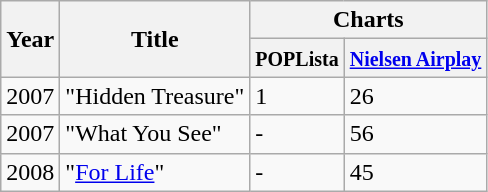<table class="wikitable">
<tr>
<th rowspan="2">Year</th>
<th rowspan="2">Title</th>
<th colspan="2">Charts</th>
</tr>
<tr>
<th><small>POPLista</small></th>
<th><small><a href='#'>Nielsen Airplay</a></small></th>
</tr>
<tr>
<td>2007</td>
<td>"Hidden Treasure"</td>
<td>1</td>
<td>26</td>
</tr>
<tr>
<td>2007</td>
<td>"What You See"</td>
<td>-</td>
<td>56</td>
</tr>
<tr>
<td>2008</td>
<td>"<a href='#'>For Life</a>"</td>
<td>-</td>
<td>45</td>
</tr>
</table>
